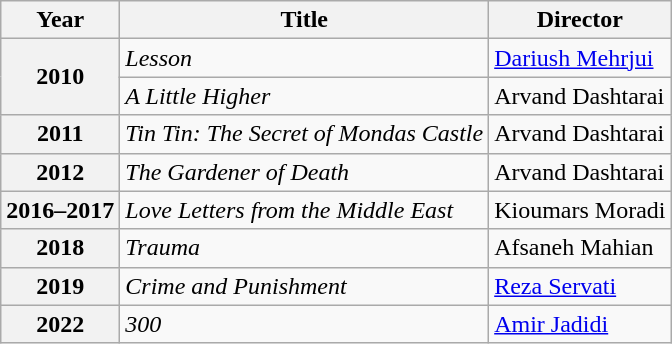<table class="wikitable plainrowheaders sortable"  style=font-size:100%>
<tr>
<th scope="col">Year</th>
<th scope="col">Title</th>
<th scope="col">Director</th>
</tr>
<tr>
<th rowspan="2" scope="row">2010</th>
<td><em>Lesson</em></td>
<td><a href='#'>Dariush Mehrjui</a></td>
</tr>
<tr>
<td><em>A Little Higher</em></td>
<td>Arvand Dashtarai</td>
</tr>
<tr>
<th scope=row>2011</th>
<td><em>Tin Tin: The Secret of Mondas Castle</em></td>
<td>Arvand Dashtarai</td>
</tr>
<tr>
<th scope=row>2012</th>
<td><em>The Gardener of Death</em></td>
<td>Arvand Dashtarai</td>
</tr>
<tr>
<th scope=row>2016–2017</th>
<td><em>Love Letters from the Middle East </em></td>
<td>Kioumars Moradi</td>
</tr>
<tr>
<th scope=row>2018</th>
<td><em>Trauma</em></td>
<td>Afsaneh Mahian</td>
</tr>
<tr>
<th scope=row>2019</th>
<td><em>Crime and Punishment</em></td>
<td><a href='#'>Reza Servati</a></td>
</tr>
<tr>
<th scope=row>2022</th>
<td><em>300</em></td>
<td><a href='#'>Amir Jadidi</a></td>
</tr>
</table>
